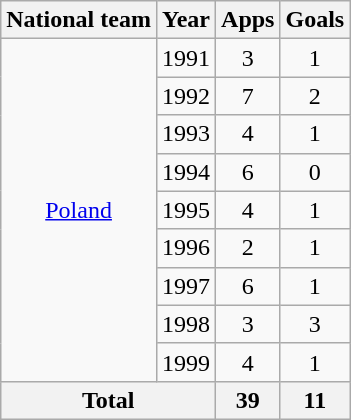<table class="wikitable" style="text-align:center">
<tr>
<th>National team</th>
<th>Year</th>
<th>Apps</th>
<th>Goals</th>
</tr>
<tr>
<td rowspan="9"><a href='#'>Poland</a></td>
<td>1991</td>
<td>3</td>
<td>1</td>
</tr>
<tr>
<td>1992</td>
<td>7</td>
<td>2</td>
</tr>
<tr>
<td>1993</td>
<td>4</td>
<td>1</td>
</tr>
<tr>
<td>1994</td>
<td>6</td>
<td>0</td>
</tr>
<tr>
<td>1995</td>
<td>4</td>
<td>1</td>
</tr>
<tr>
<td>1996</td>
<td>2</td>
<td>1</td>
</tr>
<tr>
<td>1997</td>
<td>6</td>
<td>1</td>
</tr>
<tr>
<td>1998</td>
<td>3</td>
<td>3</td>
</tr>
<tr>
<td>1999</td>
<td>4</td>
<td>1</td>
</tr>
<tr>
<th colspan="2">Total</th>
<th>39</th>
<th>11</th>
</tr>
</table>
